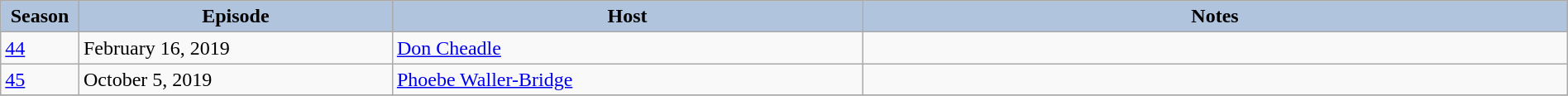<table class="wikitable" style="width:100%;">
<tr>
<th style="background:#B0C4DE;" width="5%">Season</th>
<th style="background:#B0C4DE;" width="20%">Episode</th>
<th style="background:#B0C4DE;" width="30%">Host</th>
<th style="background:#B0C4DE;" width="45%">Notes</th>
</tr>
<tr>
<td><a href='#'>44</a></td>
<td>February 16, 2019</td>
<td><a href='#'>Don Cheadle</a></td>
<td></td>
</tr>
<tr>
<td><a href='#'>45</a></td>
<td>October 5, 2019</td>
<td><a href='#'>Phoebe Waller-Bridge</a></td>
<td></td>
</tr>
<tr>
</tr>
</table>
